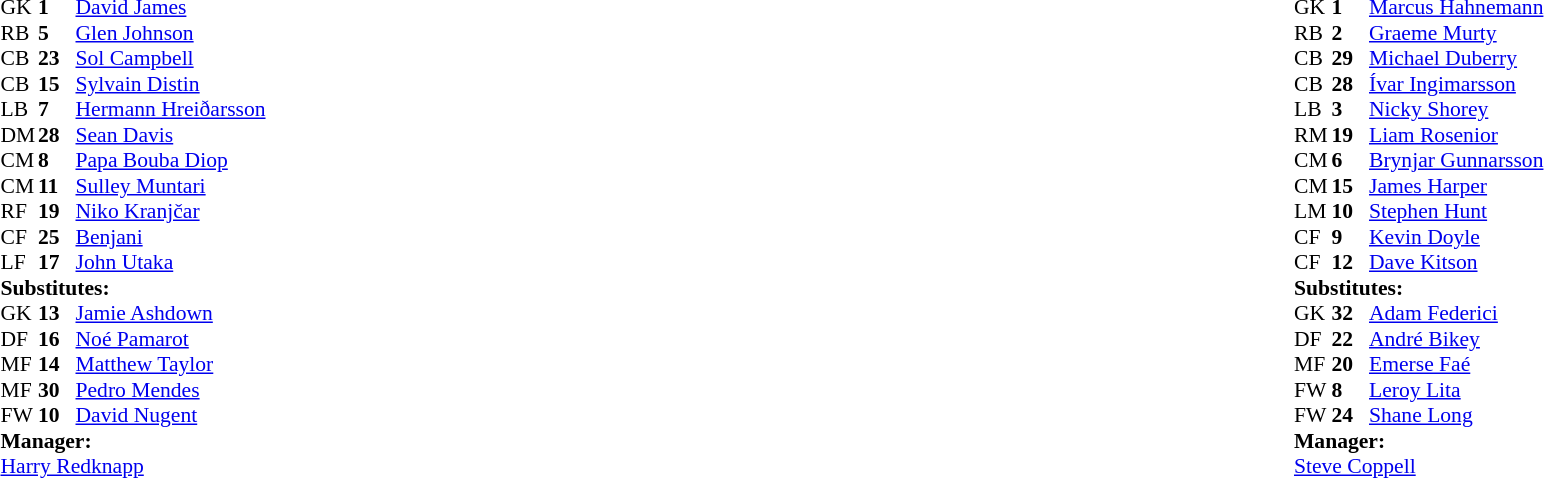<table width="100%">
<tr>
<td valign="top" width="50%"><br><table style="font-size: 90%" cellspacing="0" cellpadding="0">
<tr>
<th width="25"></th>
<th width="25"></th>
</tr>
<tr>
<td>GK</td>
<td><strong>1</strong></td>
<td> <a href='#'>David James</a></td>
</tr>
<tr>
<td>RB</td>
<td><strong>5</strong></td>
<td> <a href='#'>Glen Johnson</a></td>
</tr>
<tr>
<td>CB</td>
<td><strong>23</strong></td>
<td> <a href='#'>Sol Campbell</a></td>
</tr>
<tr>
<td>CB</td>
<td><strong>15</strong></td>
<td> <a href='#'>Sylvain Distin</a></td>
</tr>
<tr>
<td>LB</td>
<td><strong>7</strong></td>
<td> <a href='#'>Hermann Hreiðarsson</a></td>
</tr>
<tr>
<td>DM</td>
<td><strong>28</strong></td>
<td> <a href='#'>Sean Davis</a></td>
</tr>
<tr>
<td>CM</td>
<td><strong>8</strong></td>
<td> <a href='#'>Papa Bouba Diop</a></td>
</tr>
<tr>
<td>CM</td>
<td><strong>11</strong></td>
<td> <a href='#'>Sulley Muntari</a></td>
</tr>
<tr>
<td>RF</td>
<td><strong>19</strong></td>
<td> <a href='#'>Niko Kranjčar</a></td>
</tr>
<tr>
<td>CF</td>
<td><strong>25</strong></td>
<td> <a href='#'>Benjani</a></td>
<td></td>
<td></td>
</tr>
<tr>
<td>LF</td>
<td><strong>17</strong></td>
<td> <a href='#'>John Utaka</a></td>
</tr>
<tr>
<td colspan="4"><strong>Substitutes:</strong></td>
</tr>
<tr>
<td>GK</td>
<td><strong>13</strong></td>
<td> <a href='#'>Jamie Ashdown</a></td>
</tr>
<tr>
<td>DF</td>
<td><strong>16</strong></td>
<td> <a href='#'>Noé Pamarot</a></td>
</tr>
<tr>
<td>MF</td>
<td><strong>14</strong></td>
<td> <a href='#'>Matthew Taylor</a></td>
<td></td>
</tr>
<tr>
<td>MF</td>
<td><strong>30</strong></td>
<td> <a href='#'>Pedro Mendes</a></td>
</tr>
<tr>
<td>FW</td>
<td><strong>10</strong></td>
<td> <a href='#'>David Nugent</a></td>
<td></td>
<td></td>
</tr>
<tr>
<td colspan="4"><strong>Manager:</strong></td>
</tr>
<tr>
<td colspan="4"> <a href='#'>Harry Redknapp</a></td>
</tr>
</table>
</td>
<td valign="top"></td>
<td valign="top" width="50%"><br><table style="font-size: 90%" cellspacing="0" cellpadding="0" align=center>
<tr>
<th width="25"></th>
<th width="25"></th>
</tr>
<tr>
<td>GK</td>
<td><strong>1</strong></td>
<td> <a href='#'>Marcus Hahnemann</a></td>
</tr>
<tr>
<td>RB</td>
<td><strong>2</strong></td>
<td> <a href='#'>Graeme Murty</a></td>
<td></td>
<td></td>
</tr>
<tr>
<td>CB</td>
<td><strong>29</strong></td>
<td> <a href='#'>Michael Duberry</a></td>
<td></td>
</tr>
<tr>
<td>CB</td>
<td><strong>28</strong></td>
<td> <a href='#'>Ívar Ingimarsson</a></td>
</tr>
<tr>
<td>LB</td>
<td><strong>3</strong></td>
<td> <a href='#'>Nicky Shorey</a></td>
</tr>
<tr>
<td>RM</td>
<td><strong>19</strong></td>
<td> <a href='#'>Liam Rosenior</a></td>
</tr>
<tr>
<td>CM</td>
<td><strong>6</strong></td>
<td> <a href='#'>Brynjar Gunnarsson</a></td>
<td></td>
<td></td>
</tr>
<tr>
<td>CM</td>
<td><strong>15</strong></td>
<td> <a href='#'>James Harper</a></td>
</tr>
<tr>
<td>LM</td>
<td><strong>10</strong></td>
<td> <a href='#'>Stephen Hunt</a></td>
</tr>
<tr>
<td>CF</td>
<td><strong>9</strong></td>
<td> <a href='#'>Kevin Doyle</a></td>
</tr>
<tr>
<td>CF</td>
<td><strong>12</strong></td>
<td> <a href='#'>Dave Kitson</a></td>
</tr>
<tr>
<td colspan="4"><strong>Substitutes:</strong></td>
</tr>
<tr>
<td>GK</td>
<td><strong>32</strong></td>
<td> <a href='#'>Adam Federici</a></td>
</tr>
<tr>
<td>DF</td>
<td><strong>22</strong></td>
<td> <a href='#'>André Bikey</a></td>
</tr>
<tr>
<td>MF</td>
<td><strong>20</strong></td>
<td> <a href='#'>Emerse Faé</a></td>
<td></td>
<td></td>
</tr>
<tr>
<td>FW</td>
<td><strong>8</strong></td>
<td> <a href='#'>Leroy Lita</a></td>
</tr>
<tr>
<td>FW</td>
<td><strong>24</strong></td>
<td> <a href='#'>Shane Long</a></td>
<td></td>
<td></td>
</tr>
<tr>
<td colspan="4"><strong>Manager:</strong></td>
</tr>
<tr>
<td colspan="4"> <a href='#'>Steve Coppell</a></td>
</tr>
</table>
</td>
</tr>
</table>
